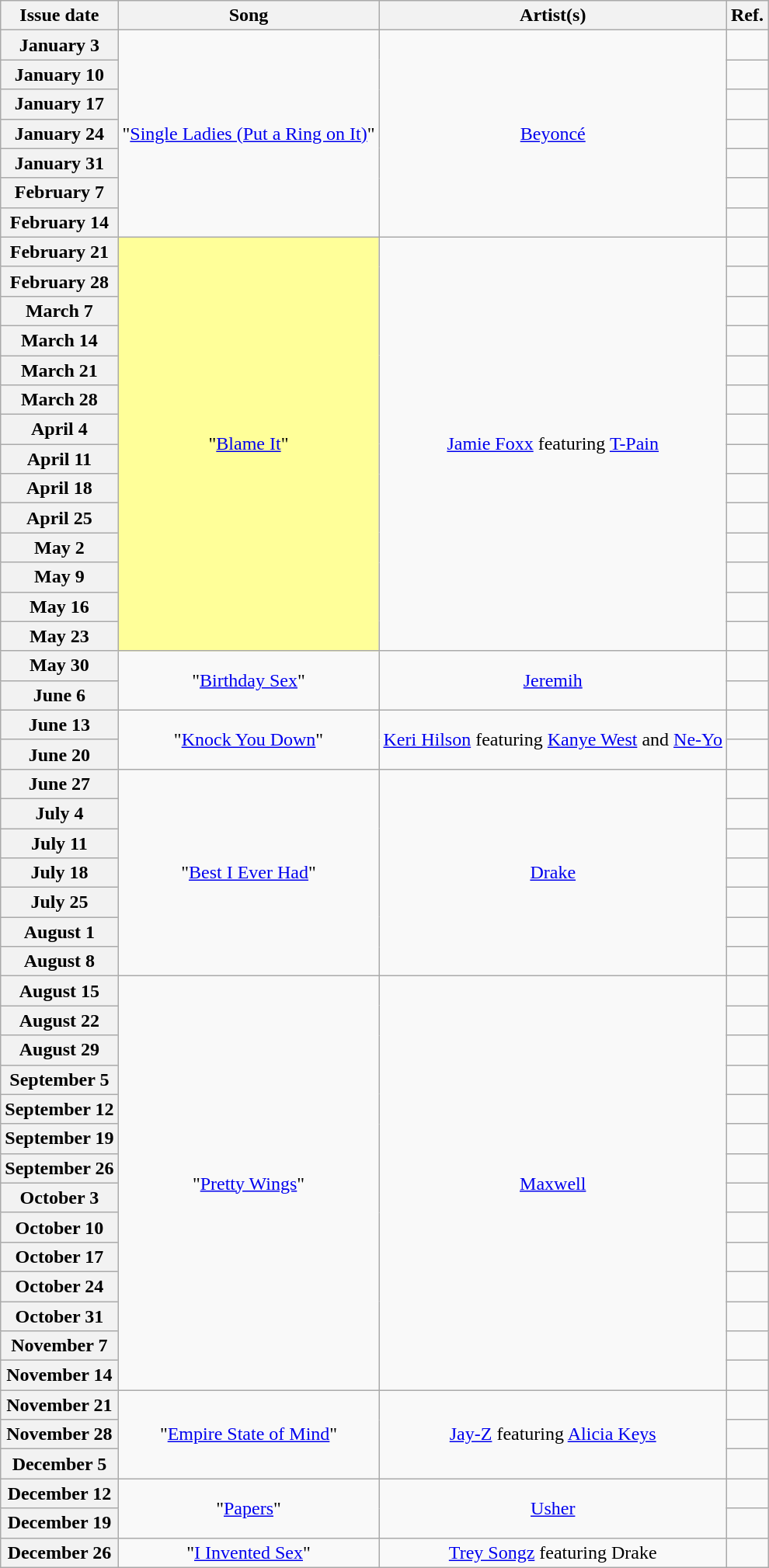<table class="wikitable plainrowheaders" style="text-align:center;">
<tr>
<th scope="col">Issue date</th>
<th scope="col">Song</th>
<th scope="col">Artist(s)</th>
<th scope="col">Ref.</th>
</tr>
<tr>
<th scope=row>January 3</th>
<td rowspan="7">"<a href='#'>Single Ladies (Put a Ring on It)</a>"</td>
<td rowspan="7"><a href='#'>Beyoncé</a></td>
<td></td>
</tr>
<tr>
<th scope=row>January 10</th>
<td></td>
</tr>
<tr>
<th scope=row>January 17</th>
<td></td>
</tr>
<tr>
<th scope=row>January 24</th>
<td></td>
</tr>
<tr>
<th scope=row>January 31</th>
<td></td>
</tr>
<tr>
<th scope=row>February 7</th>
<td></td>
</tr>
<tr>
<th scope=row>February 14</th>
<td></td>
</tr>
<tr>
<th scope=row>February 21</th>
<td bgcolor=#FFFF99 rowspan="14">"<a href='#'>Blame It</a>" </td>
<td rowspan="14"><a href='#'>Jamie Foxx</a> featuring <a href='#'>T-Pain</a></td>
<td></td>
</tr>
<tr>
<th scope=row>February 28</th>
<td></td>
</tr>
<tr>
<th scope=row>March 7</th>
<td></td>
</tr>
<tr>
<th scope=row>March 14</th>
<td></td>
</tr>
<tr>
<th scope=row>March 21</th>
<td></td>
</tr>
<tr>
<th scope=row>March 28</th>
<td></td>
</tr>
<tr>
<th scope=row>April 4</th>
<td></td>
</tr>
<tr>
<th scope=row>April 11</th>
<td></td>
</tr>
<tr>
<th scope=row>April 18</th>
<td></td>
</tr>
<tr>
<th scope=row>April 25</th>
<td></td>
</tr>
<tr>
<th scope=row>May 2</th>
<td></td>
</tr>
<tr>
<th scope=row>May 9</th>
<td></td>
</tr>
<tr>
<th scope=row>May 16</th>
<td></td>
</tr>
<tr>
<th scope=row>May 23</th>
<td></td>
</tr>
<tr>
<th scope=row>May 30</th>
<td rowspan="2">"<a href='#'>Birthday Sex</a>"</td>
<td rowspan="2"><a href='#'>Jeremih</a></td>
<td></td>
</tr>
<tr>
<th scope=row>June 6</th>
<td></td>
</tr>
<tr>
<th scope=row>June 13</th>
<td rowspan="2">"<a href='#'>Knock You Down</a>"</td>
<td rowspan="2"><a href='#'>Keri Hilson</a> featuring <a href='#'>Kanye West</a> and <a href='#'>Ne-Yo</a></td>
<td></td>
</tr>
<tr>
<th scope=row>June 20</th>
<td></td>
</tr>
<tr>
<th scope=row>June 27</th>
<td rowspan="7">"<a href='#'>Best I Ever Had</a>"</td>
<td rowspan="7"><a href='#'>Drake</a></td>
<td></td>
</tr>
<tr>
<th scope=row>July 4</th>
<td></td>
</tr>
<tr>
<th scope=row>July 11</th>
<td></td>
</tr>
<tr>
<th scope=row>July 18</th>
<td></td>
</tr>
<tr>
<th scope=row>July 25</th>
<td></td>
</tr>
<tr>
<th scope=row>August 1</th>
<td></td>
</tr>
<tr>
<th scope=row>August 8</th>
<td></td>
</tr>
<tr>
<th scope=row>August 15</th>
<td rowspan="14">"<a href='#'>Pretty Wings</a>"</td>
<td rowspan="14"><a href='#'>Maxwell</a></td>
<td></td>
</tr>
<tr>
<th scope=row>August 22</th>
<td></td>
</tr>
<tr>
<th scope=row>August 29</th>
<td></td>
</tr>
<tr>
<th scope=row>September 5</th>
<td></td>
</tr>
<tr>
<th scope=row>September 12</th>
<td></td>
</tr>
<tr>
<th scope=row>September 19</th>
<td></td>
</tr>
<tr>
<th scope=row>September 26</th>
<td></td>
</tr>
<tr>
<th scope=row>October 3</th>
<td></td>
</tr>
<tr>
<th scope=row>October 10</th>
<td></td>
</tr>
<tr>
<th scope=row>October 17</th>
<td></td>
</tr>
<tr>
<th scope=row>October 24</th>
<td></td>
</tr>
<tr>
<th scope=row>October 31</th>
<td></td>
</tr>
<tr>
<th scope=row>November 7</th>
<td></td>
</tr>
<tr>
<th scope=row>November 14</th>
<td></td>
</tr>
<tr>
<th scope=row>November 21</th>
<td rowspan="3">"<a href='#'>Empire State of Mind</a>"</td>
<td rowspan="3"><a href='#'>Jay-Z</a> featuring <a href='#'>Alicia Keys</a></td>
<td></td>
</tr>
<tr>
<th scope=row>November 28</th>
<td></td>
</tr>
<tr>
<th scope=row>December 5</th>
<td></td>
</tr>
<tr>
<th scope=row>December 12</th>
<td rowspan="2">"<a href='#'>Papers</a>"</td>
<td rowspan="2"><a href='#'>Usher</a></td>
<td></td>
</tr>
<tr>
<th scope=row>December 19</th>
<td></td>
</tr>
<tr>
<th scope=row>December 26</th>
<td>"<a href='#'>I Invented Sex</a>"</td>
<td><a href='#'>Trey Songz</a> featuring Drake</td>
<td></td>
</tr>
</table>
